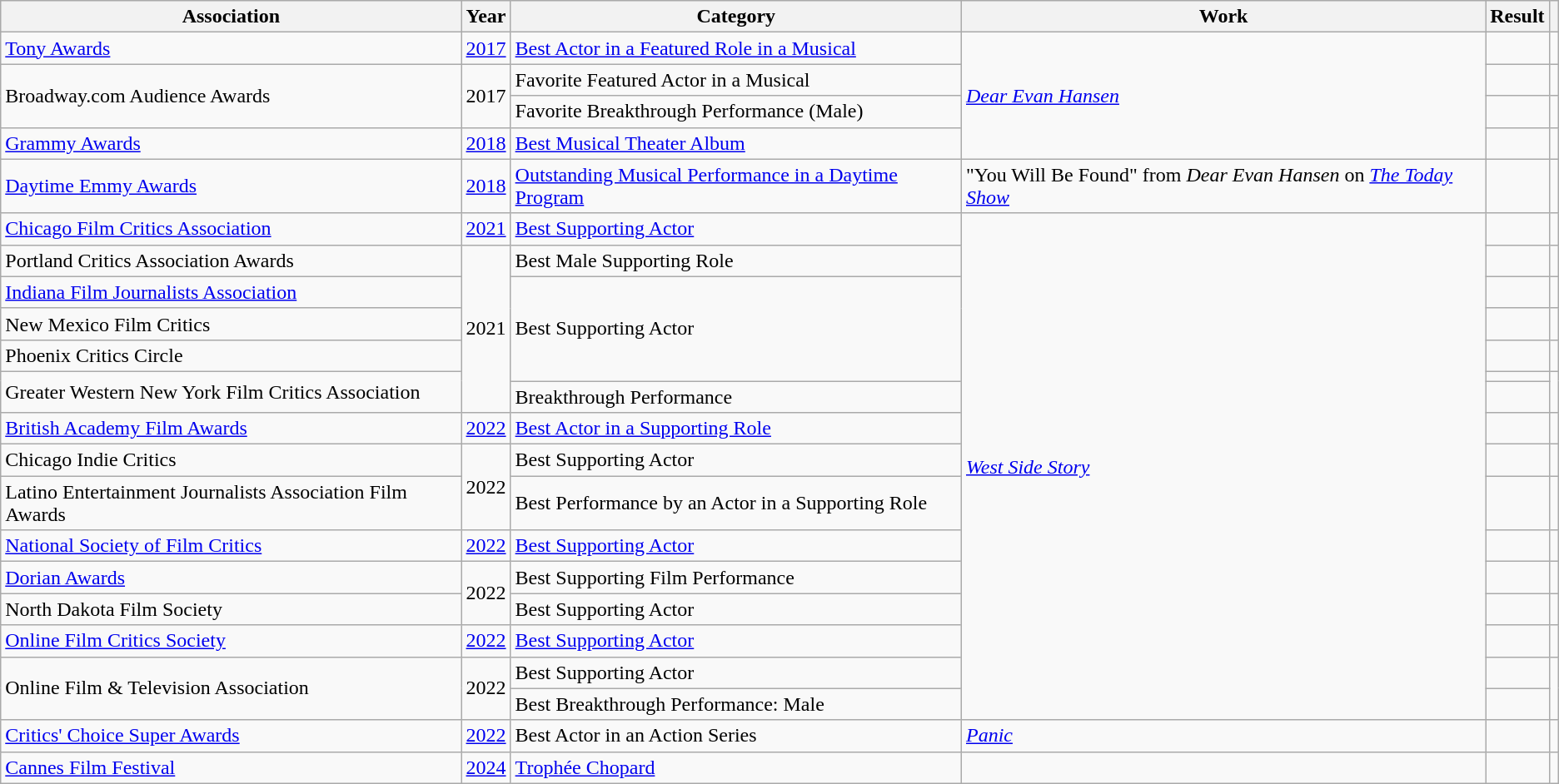<table class="wikitable sortable">
<tr>
<th>Association</th>
<th>Year</th>
<th>Category</th>
<th>Work</th>
<th>Result</th>
<th class=unsortable></th>
</tr>
<tr>
<td><a href='#'>Tony Awards</a></td>
<td><a href='#'>2017</a></td>
<td><a href='#'>Best Actor in a Featured Role in a Musical</a></td>
<td rowspan="4"><em><a href='#'>Dear Evan Hansen</a></em></td>
<td></td>
<td></td>
</tr>
<tr>
<td rowspan="2">Broadway.com Audience Awards</td>
<td rowspan="2">2017</td>
<td>Favorite Featured Actor in a Musical</td>
<td></td>
<td></td>
</tr>
<tr>
<td>Favorite Breakthrough Performance (Male)</td>
<td></td>
<td></td>
</tr>
<tr>
<td><a href='#'>Grammy Awards</a></td>
<td><a href='#'>2018</a></td>
<td><a href='#'>Best Musical Theater Album</a></td>
<td></td>
<td></td>
</tr>
<tr>
<td><a href='#'>Daytime Emmy Awards</a></td>
<td><a href='#'>2018</a></td>
<td><a href='#'>Outstanding Musical Performance in a Daytime Program</a></td>
<td>"You Will Be Found" from <em>Dear Evan Hansen</em> on <em><a href='#'>The Today Show</a></em></td>
<td></td>
<td></td>
</tr>
<tr>
<td><a href='#'>Chicago Film Critics Association</a></td>
<td><a href='#'>2021</a></td>
<td><a href='#'>Best Supporting Actor</a></td>
<td rowspan="16"><em><a href='#'>West Side Story</a></em></td>
<td></td>
<td></td>
</tr>
<tr>
<td>Portland Critics Association Awards</td>
<td rowspan="6">2021</td>
<td>Best Male Supporting Role</td>
<td></td>
<td></td>
</tr>
<tr>
<td><a href='#'>Indiana Film Journalists Association</a></td>
<td rowspan="4">Best Supporting Actor</td>
<td></td>
<td></td>
</tr>
<tr>
<td>New Mexico Film Critics</td>
<td></td>
<td></td>
</tr>
<tr>
<td>Phoenix Critics Circle</td>
<td></td>
<td></td>
</tr>
<tr>
<td rowspan="2">Greater Western New York Film Critics Association</td>
<td></td>
<td rowspan="2"></td>
</tr>
<tr>
<td>Breakthrough Performance</td>
<td></td>
</tr>
<tr>
<td><a href='#'>British Academy Film Awards</a></td>
<td><a href='#'>2022</a></td>
<td><a href='#'>Best Actor in a Supporting Role</a></td>
<td></td>
<td></td>
</tr>
<tr>
<td>Chicago Indie Critics</td>
<td rowspan="2">2022</td>
<td>Best Supporting Actor</td>
<td></td>
<td></td>
</tr>
<tr>
<td>Latino Entertainment Journalists Association Film Awards</td>
<td>Best Performance by an Actor in a Supporting Role</td>
<td></td>
<td></td>
</tr>
<tr>
<td><a href='#'>National Society of Film Critics</a></td>
<td><a href='#'>2022</a></td>
<td><a href='#'>Best Supporting Actor</a></td>
<td></td>
<td></td>
</tr>
<tr>
<td><a href='#'>Dorian Awards</a></td>
<td rowspan="2">2022</td>
<td>Best Supporting Film Performance</td>
<td></td>
<td></td>
</tr>
<tr>
<td>North Dakota Film Society</td>
<td>Best Supporting Actor</td>
<td></td>
<td></td>
</tr>
<tr>
<td><a href='#'>Online Film Critics Society</a></td>
<td><a href='#'>2022</a></td>
<td><a href='#'>Best Supporting Actor</a></td>
<td></td>
<td></td>
</tr>
<tr>
<td rowspan="2">Online Film & Television Association</td>
<td rowspan="2">2022</td>
<td>Best Supporting Actor</td>
<td></td>
<td rowspan="2"></td>
</tr>
<tr>
<td>Best Breakthrough Performance: Male</td>
<td></td>
</tr>
<tr>
<td><a href='#'>Critics' Choice Super Awards</a></td>
<td><a href='#'>2022</a></td>
<td>Best Actor in an Action Series</td>
<td rowspan="1"><em><a href='#'>Panic</a></em></td>
<td></td>
<td></td>
</tr>
<tr>
<td><a href='#'>Cannes Film Festival</a></td>
<td><a href='#'>2024</a></td>
<td><a href='#'>Trophée Chopard</a></td>
<td></td>
<td></td>
<td></td>
</tr>
</table>
